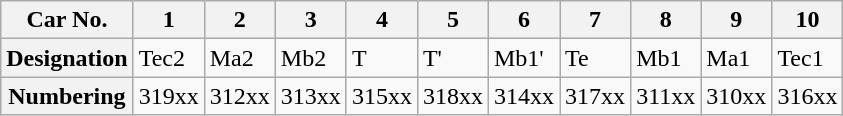<table class="wikitable">
<tr>
<th>Car No.</th>
<th>1</th>
<th>2</th>
<th>3</th>
<th>4</th>
<th>5</th>
<th>6</th>
<th>7</th>
<th>8</th>
<th>9</th>
<th>10</th>
</tr>
<tr>
<th>Designation</th>
<td>Tec2</td>
<td>Ma2</td>
<td>Mb2</td>
<td>T</td>
<td>T'</td>
<td>Mb1'</td>
<td>Te</td>
<td>Mb1</td>
<td>Ma1</td>
<td>Tec1</td>
</tr>
<tr>
<th>Numbering</th>
<td>319xx</td>
<td>312xx</td>
<td>313xx</td>
<td>315xx</td>
<td>318xx</td>
<td>314xx</td>
<td>317xx</td>
<td>311xx</td>
<td>310xx</td>
<td>316xx</td>
</tr>
</table>
